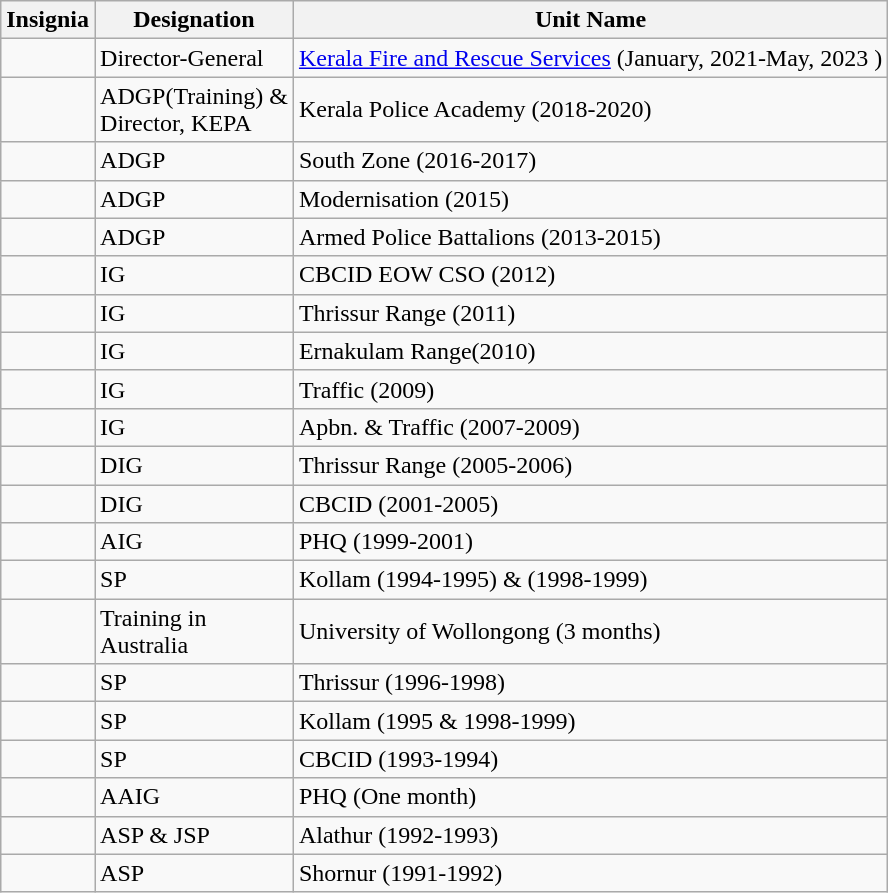<table class="wikitable">
<tr>
<th>Insignia</th>
<th>Designation</th>
<th>Unit Name</th>
</tr>
<tr>
<td></td>
<td>Director-General</td>
<td><a href='#'>Kerala Fire and Rescue Services</a> (January, 2021-May, 2023 )</td>
</tr>
<tr>
<td></td>
<td>ADGP(Training) &<br>Director, KEPA</td>
<td>Kerala Police Academy (2018-2020)</td>
</tr>
<tr>
<td></td>
<td>ADGP</td>
<td>South Zone (2016-2017)</td>
</tr>
<tr>
<td></td>
<td>ADGP</td>
<td>Modernisation (2015)</td>
</tr>
<tr>
<td></td>
<td>ADGP</td>
<td>Armed Police Battalions (2013-2015)</td>
</tr>
<tr>
<td></td>
<td>IG</td>
<td>CBCID EOW CSO (2012)</td>
</tr>
<tr>
<td></td>
<td>IG</td>
<td>Thrissur Range (2011)</td>
</tr>
<tr>
<td></td>
<td>IG</td>
<td>Ernakulam Range(2010)</td>
</tr>
<tr>
<td></td>
<td>IG</td>
<td>Traffic (2009)</td>
</tr>
<tr>
<td></td>
<td>IG</td>
<td>Apbn. & Traffic (2007-2009)</td>
</tr>
<tr>
<td></td>
<td>DIG</td>
<td>Thrissur Range (2005-2006)</td>
</tr>
<tr>
<td></td>
<td>DIG</td>
<td>CBCID (2001-2005)</td>
</tr>
<tr>
<td></td>
<td>AIG</td>
<td>PHQ (1999-2001)</td>
</tr>
<tr>
<td></td>
<td>SP</td>
<td>Kollam (1994-1995) & (1998-1999)</td>
</tr>
<tr>
<td></td>
<td>Training in<br>Australia</td>
<td>University of Wollongong (3 months)</td>
</tr>
<tr>
<td></td>
<td>SP</td>
<td>Thrissur (1996-1998)</td>
</tr>
<tr>
<td></td>
<td>SP</td>
<td>Kollam (1995 & 1998-1999)</td>
</tr>
<tr>
<td></td>
<td>SP</td>
<td>CBCID (1993-1994)</td>
</tr>
<tr>
<td></td>
<td>AAIG</td>
<td>PHQ (One month)</td>
</tr>
<tr>
<td></td>
<td>ASP & JSP</td>
<td>Alathur (1992-1993)</td>
</tr>
<tr>
<td></td>
<td>ASP</td>
<td>Shornur (1991-1992)</td>
</tr>
</table>
